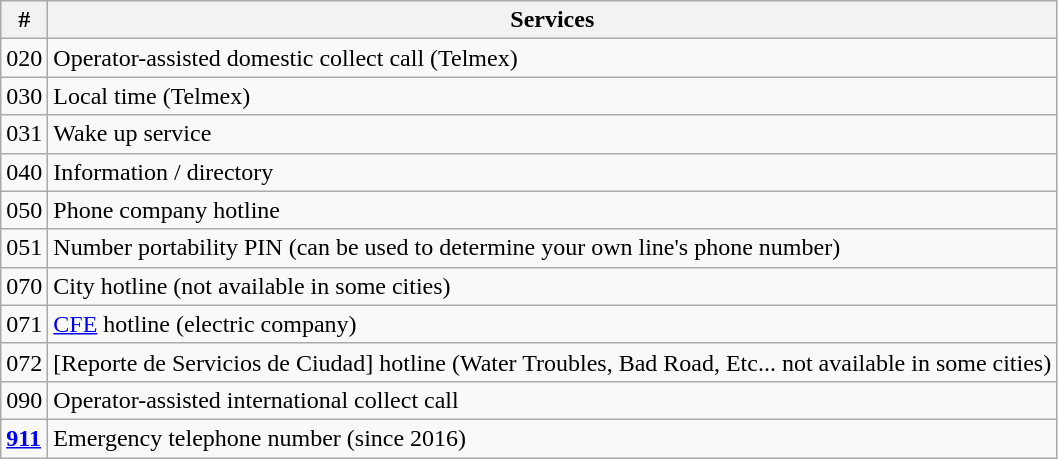<table class="wikitable">
<tr>
<th>#</th>
<th>Services</th>
</tr>
<tr>
<td>020</td>
<td>Operator-assisted domestic collect call (Telmex)</td>
</tr>
<tr>
<td>030</td>
<td>Local time (Telmex)</td>
</tr>
<tr>
<td>031</td>
<td>Wake up service</td>
</tr>
<tr>
<td>040</td>
<td>Information / directory</td>
</tr>
<tr>
<td>050</td>
<td>Phone company hotline</td>
</tr>
<tr>
<td>051</td>
<td>Number portability PIN (can be used to determine your own line's phone number)</td>
</tr>
<tr>
<td>070</td>
<td>City hotline (not available in some cities)</td>
</tr>
<tr>
<td>071</td>
<td><a href='#'>CFE</a> hotline (electric company)</td>
</tr>
<tr>
<td>072</td>
<td>[Reporte de Servicios de Ciudad] hotline (Water Troubles, Bad Road, Etc... not available in some cities)</td>
</tr>
<tr>
<td>090</td>
<td>Operator-assisted international collect call</td>
</tr>
<tr>
<td><strong><a href='#'>911</a></strong></td>
<td>Emergency telephone number (since 2016)</td>
</tr>
</table>
